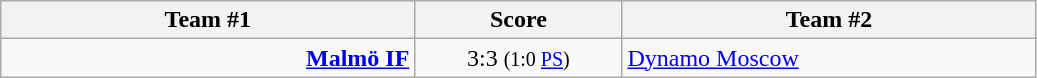<table class="wikitable" style="text-align: center;">
<tr>
<th width=22%>Team #1</th>
<th width=11%>Score</th>
<th width=22%>Team #2</th>
</tr>
<tr>
<td style="text-align: right;"><strong><a href='#'>Malmö IF</a></strong> </td>
<td>3:3 <small>(1:0 <a href='#'>PS</a>)</small></td>
<td style="text-align: left;"> <a href='#'>Dynamo Moscow</a></td>
</tr>
</table>
